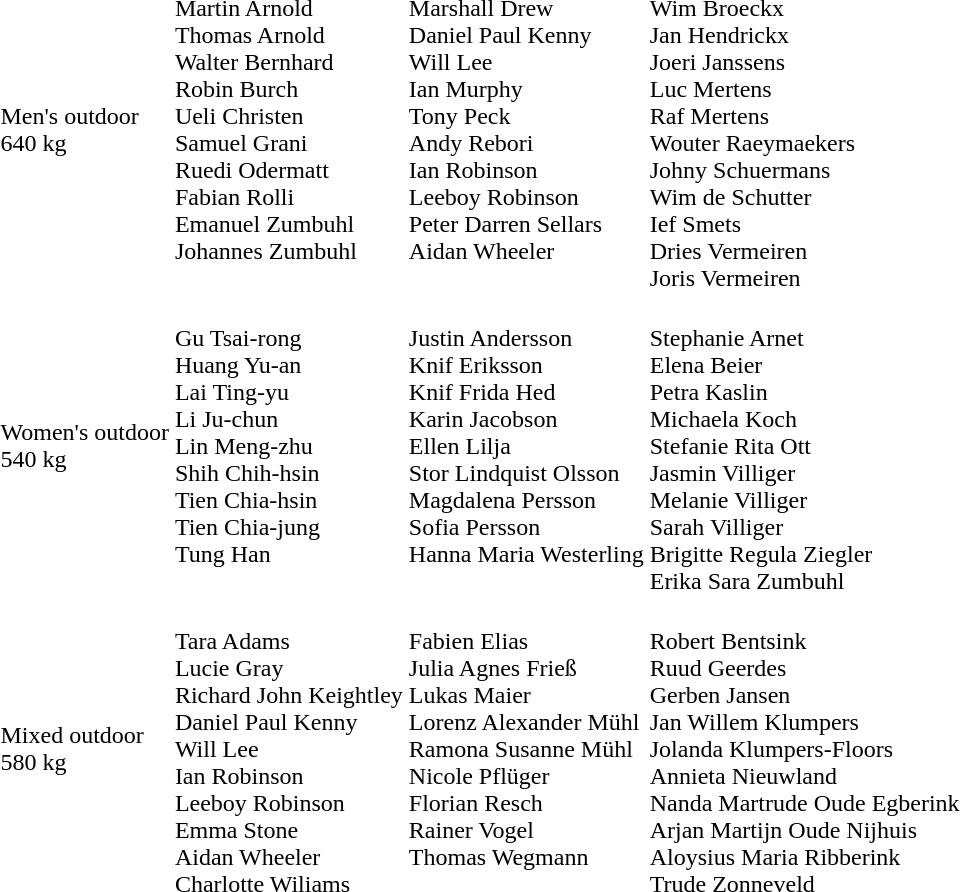<table>
<tr>
<td>Men's outdoor<br>640 kg</td>
<td valign=top><br>Martin Arnold<br>Thomas Arnold<br>Walter Bernhard<br>Robin Burch<br>Ueli Christen<br>Samuel Grani<br>Ruedi Odermatt<br>Fabian Rolli<br>Emanuel Zumbuhl<br>Johannes Zumbuhl</td>
<td valign=top><br>Marshall Drew<br>Daniel Paul Kenny<br>Will Lee<br>Ian Murphy<br>Tony Peck<br>Andy Rebori<br>Ian Robinson<br>Leeboy Robinson<br>Peter Darren Sellars<br>Aidan Wheeler</td>
<td><br>Wim Broeckx<br>Jan Hendrickx<br>Joeri Janssens<br>Luc Mertens<br>Raf Mertens<br>Wouter Raeymaekers<br>Johny Schuermans<br>Wim de Schutter<br>Ief Smets<br>Dries Vermeiren<br>Joris Vermeiren</td>
</tr>
<tr>
<td nowrap>Women's outdoor<br>540 kg</td>
<td valign=top><br>Gu Tsai-rong<br>Huang Yu-an<br>Lai Ting-yu<br>Li Ju-chun<br>Lin Meng-zhu<br>Shih Chih-hsin<br>Tien Chia-hsin<br>Tien Chia-jung<br>Tung Han</td>
<td valign=top nowrap><br>Justin Andersson<br>Knif Eriksson<br>Knif Frida Hed<br>Karin Jacobson<br>Ellen Lilja<br>Stor Lindquist Olsson<br>Magdalena Persson<br>Sofia Persson<br>Hanna Maria Westerling</td>
<td><br>Stephanie Arnet<br>Elena Beier<br>Petra Kaslin<br>Michaela Koch<br>Stefanie Rita Ott<br>Jasmin Villiger<br>Melanie Villiger<br>Sarah Villiger<br>Brigitte Regula Ziegler<br>Erika Sara Zumbuhl</td>
</tr>
<tr>
<td>Mixed outdoor<br>580 kg</td>
<td nowrap><br>Tara Adams<br>Lucie Gray<br>Richard John Keightley<br>Daniel Paul Kenny<br>Will Lee<br>Ian Robinson<br>Leeboy Robinson<br>Emma Stone<br>Aidan Wheeler<br>Charlotte Wiliams</td>
<td valign=top><br>Fabien Elias<br>Julia Agnes Frieß<br>Lukas Maier<br>Lorenz Alexander Mühl<br>Ramona Susanne Mühl<br>Nicole Pflüger<br>Florian Resch<br>Rainer Vogel<br>Thomas Wegmann</td>
<td nowrap><br>Robert Bentsink<br>Ruud Geerdes<br>Gerben Jansen<br>Jan Willem Klumpers<br>Jolanda Klumpers-Floors<br>Annieta Nieuwland<br>Nanda Martrude Oude Egberink<br>Arjan Martijn Oude Nijhuis<br>Aloysius Maria Ribberink<br>Trude Zonneveld</td>
</tr>
</table>
